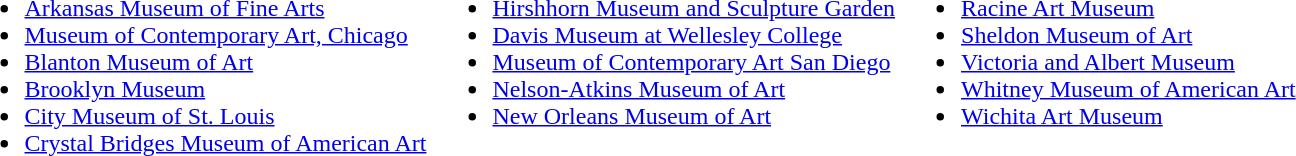<table>
<tr ---- valign="top">
<td><br><ul><li><a href='#'>Arkansas Museum of Fine Arts</a></li><li><a href='#'>Museum of Contemporary Art, Chicago</a></li><li><a href='#'>Blanton Museum of Art</a></li><li><a href='#'>Brooklyn Museum</a></li><li><a href='#'>City Museum of St. Louis</a></li><li><a href='#'>Crystal Bridges Museum of American Art</a></li></ul></td>
<td><br><ul><li><a href='#'>Hirshhorn Museum and Sculpture Garden</a></li><li><a href='#'>Davis Museum at Wellesley College</a></li><li><a href='#'>Museum of Contemporary Art San Diego</a></li><li><a href='#'>Nelson-Atkins Museum of Art</a></li><li><a href='#'>New Orleans Museum of Art</a></li></ul></td>
<td><br><ul><li><a href='#'>Racine Art Museum</a></li><li><a href='#'>Sheldon Museum of Art</a></li><li><a href='#'>Victoria and Albert Museum</a></li><li><a href='#'>Whitney Museum of American Art</a></li><li><a href='#'>Wichita Art Museum</a></li></ul></td>
<td></td>
</tr>
</table>
